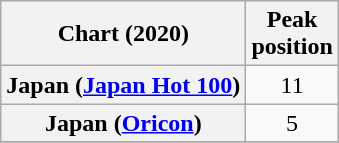<table class="wikitable sortable plainrowheaders" style="text-align:center">
<tr>
<th scope="col">Chart (2020)</th>
<th scope="col">Peak<br>position</th>
</tr>
<tr>
<th scope="row">Japan (<a href='#'>Japan Hot 100</a>)</th>
<td>11</td>
</tr>
<tr>
<th scope="row">Japan (<a href='#'>Oricon</a>)</th>
<td>5</td>
</tr>
<tr>
</tr>
</table>
